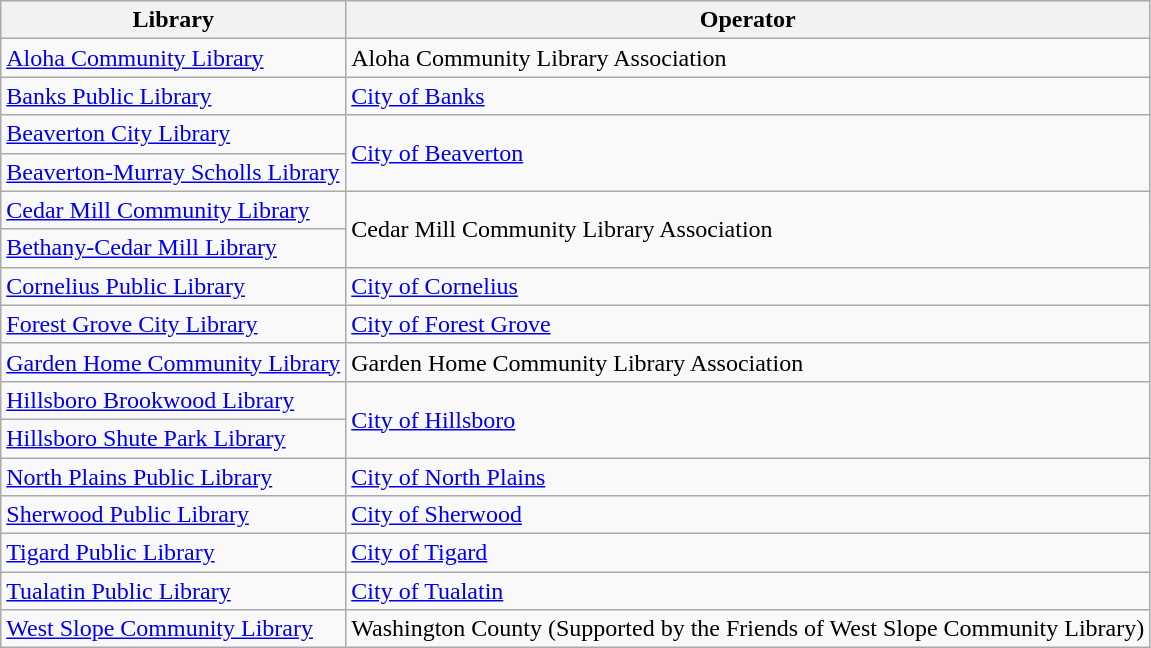<table class=wikitable>
<tr>
<th>Library</th>
<th>Operator</th>
</tr>
<tr>
<td><a href='#'>Aloha Community Library</a></td>
<td>Aloha Community Library Association</td>
</tr>
<tr>
<td><a href='#'>Banks Public Library</a></td>
<td><a href='#'>City of Banks</a></td>
</tr>
<tr>
<td><a href='#'>Beaverton City Library</a></td>
<td rowspan=2><a href='#'>City of Beaverton</a></td>
</tr>
<tr>
<td><a href='#'>Beaverton-Murray Scholls Library</a></td>
</tr>
<tr>
<td><a href='#'>Cedar Mill Community Library</a></td>
<td rowspan=2>Cedar Mill Community Library Association</td>
</tr>
<tr>
<td><a href='#'>Bethany-Cedar Mill Library</a></td>
</tr>
<tr>
<td><a href='#'>Cornelius Public Library</a></td>
<td><a href='#'>City of Cornelius</a></td>
</tr>
<tr>
<td><a href='#'>Forest Grove City Library</a></td>
<td><a href='#'>City of Forest Grove</a></td>
</tr>
<tr>
<td><a href='#'>Garden Home Community Library</a></td>
<td>Garden Home Community Library Association</td>
</tr>
<tr>
<td><a href='#'>Hillsboro Brookwood Library</a></td>
<td rowspan=2><a href='#'>City of Hillsboro</a></td>
</tr>
<tr>
<td><a href='#'>Hillsboro Shute Park Library</a></td>
</tr>
<tr>
<td><a href='#'>North Plains Public Library</a></td>
<td><a href='#'>City of North Plains</a></td>
</tr>
<tr>
<td><a href='#'>Sherwood Public Library</a></td>
<td><a href='#'>City of Sherwood</a></td>
</tr>
<tr>
<td><a href='#'>Tigard Public Library</a></td>
<td><a href='#'>City of Tigard</a></td>
</tr>
<tr>
<td><a href='#'>Tualatin Public Library</a></td>
<td><a href='#'>City of Tualatin</a></td>
</tr>
<tr>
<td><a href='#'>West Slope Community Library</a></td>
<td>Washington County (Supported by the Friends of West Slope Community Library)</td>
</tr>
</table>
